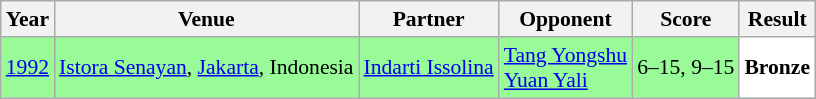<table class="sortable wikitable" style="font-size: 90%;">
<tr>
<th>Year</th>
<th>Venue</th>
<th>Partner</th>
<th>Opponent</th>
<th>Score</th>
<th>Result</th>
</tr>
<tr style="background:#98FB98">
<td align="center"><a href='#'>1992</a></td>
<td align="left"><a href='#'>Istora Senayan</a>, <a href='#'>Jakarta</a>, Indonesia</td>
<td align="left"> <a href='#'>Indarti Issolina</a></td>
<td align="left"> <a href='#'>Tang Yongshu</a><br> <a href='#'>Yuan Yali</a></td>
<td align="left">6–15, 9–15</td>
<td style="text-align:left; background:white"> <strong>Bronze</strong></td>
</tr>
</table>
